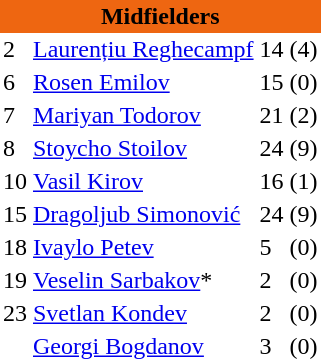<table class="toccolours" border="0" cellpadding="2" cellspacing="0" align="left" style="margin:0.5em;">
<tr>
<th colspan="4" align="center" bgcolor="#ee6611"><span>Midfielders</span></th>
</tr>
<tr>
<td>2</td>
<td> <a href='#'>Laurențiu Reghecampf</a></td>
<td>14</td>
<td>(4)</td>
</tr>
<tr>
<td>6</td>
<td> <a href='#'>Rosen Emilov</a></td>
<td>15</td>
<td>(0)</td>
</tr>
<tr>
<td>7</td>
<td> <a href='#'>Mariyan Todorov</a></td>
<td>21</td>
<td>(2)</td>
</tr>
<tr>
<td>8</td>
<td> <a href='#'>Stoycho Stoilov</a></td>
<td>24</td>
<td>(9)</td>
</tr>
<tr>
<td>10</td>
<td> <a href='#'>Vasil Kirov</a></td>
<td>16</td>
<td>(1)</td>
</tr>
<tr>
<td>15</td>
<td> <a href='#'>Dragoljub Simonović</a></td>
<td>24</td>
<td>(9)</td>
</tr>
<tr>
<td>18</td>
<td> <a href='#'>Ivaylo Petev</a></td>
<td>5</td>
<td>(0)</td>
</tr>
<tr>
<td>19</td>
<td> <a href='#'>Veselin Sarbakov</a>*</td>
<td>2</td>
<td>(0)</td>
</tr>
<tr>
<td>23</td>
<td> <a href='#'>Svetlan Kondev</a></td>
<td>2</td>
<td>(0)</td>
</tr>
<tr>
<td></td>
<td> <a href='#'>Georgi Bogdanov</a></td>
<td>3</td>
<td>(0)</td>
</tr>
<tr>
</tr>
</table>
